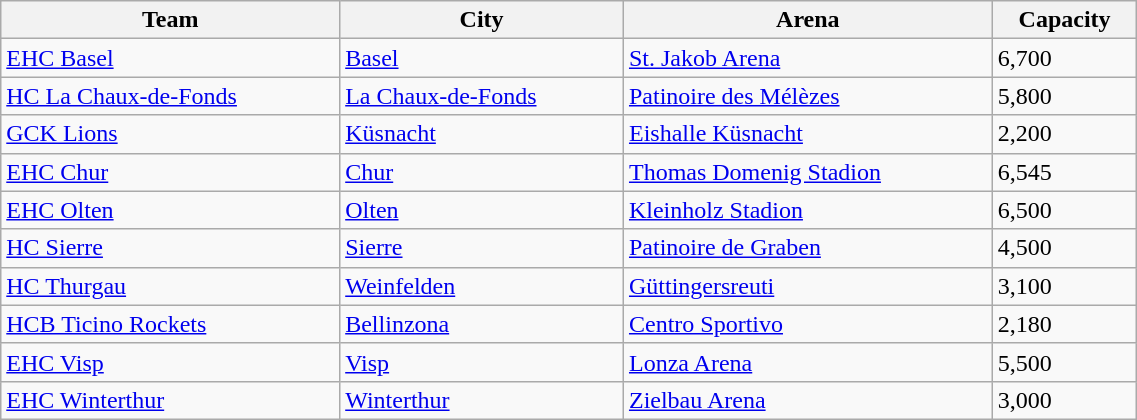<table class="wikitable" style="text-align:left" width=60%>
<tr>
<th>Team</th>
<th>City</th>
<th>Arena</th>
<th>Capacity</th>
</tr>
<tr>
<td><a href='#'>EHC Basel</a></td>
<td><a href='#'>Basel</a></td>
<td><a href='#'>St. Jakob Arena</a></td>
<td>6,700</td>
</tr>
<tr>
<td><a href='#'>HC La Chaux-de-Fonds</a></td>
<td><a href='#'>La Chaux-de-Fonds</a></td>
<td><a href='#'>Patinoire des Mélèzes</a></td>
<td>5,800</td>
</tr>
<tr>
<td><a href='#'>GCK Lions</a></td>
<td><a href='#'>Küsnacht</a></td>
<td><a href='#'>Eishalle Küsnacht</a></td>
<td>2,200</td>
</tr>
<tr>
<td><a href='#'>EHC Chur</a></td>
<td><a href='#'>Chur</a></td>
<td><a href='#'>Thomas Domenig Stadion</a></td>
<td>6,545</td>
</tr>
<tr>
<td><a href='#'>EHC Olten</a></td>
<td><a href='#'>Olten</a></td>
<td><a href='#'>Kleinholz Stadion</a></td>
<td>6,500</td>
</tr>
<tr>
<td><a href='#'>HC Sierre</a></td>
<td><a href='#'>Sierre</a></td>
<td><a href='#'>Patinoire de Graben</a></td>
<td>4,500</td>
</tr>
<tr>
<td><a href='#'>HC Thurgau</a></td>
<td><a href='#'>Weinfelden</a></td>
<td><a href='#'>Güttingersreuti</a></td>
<td>3,100</td>
</tr>
<tr>
<td><a href='#'>HCB Ticino Rockets</a></td>
<td><a href='#'>Bellinzona</a></td>
<td><a href='#'>Centro Sportivo</a></td>
<td>2,180</td>
</tr>
<tr>
<td><a href='#'>EHC Visp</a></td>
<td><a href='#'>Visp</a></td>
<td><a href='#'>Lonza Arena</a></td>
<td>5,500</td>
</tr>
<tr>
<td><a href='#'>EHC Winterthur</a></td>
<td><a href='#'>Winterthur</a></td>
<td><a href='#'>Zielbau Arena</a></td>
<td>3,000</td>
</tr>
</table>
